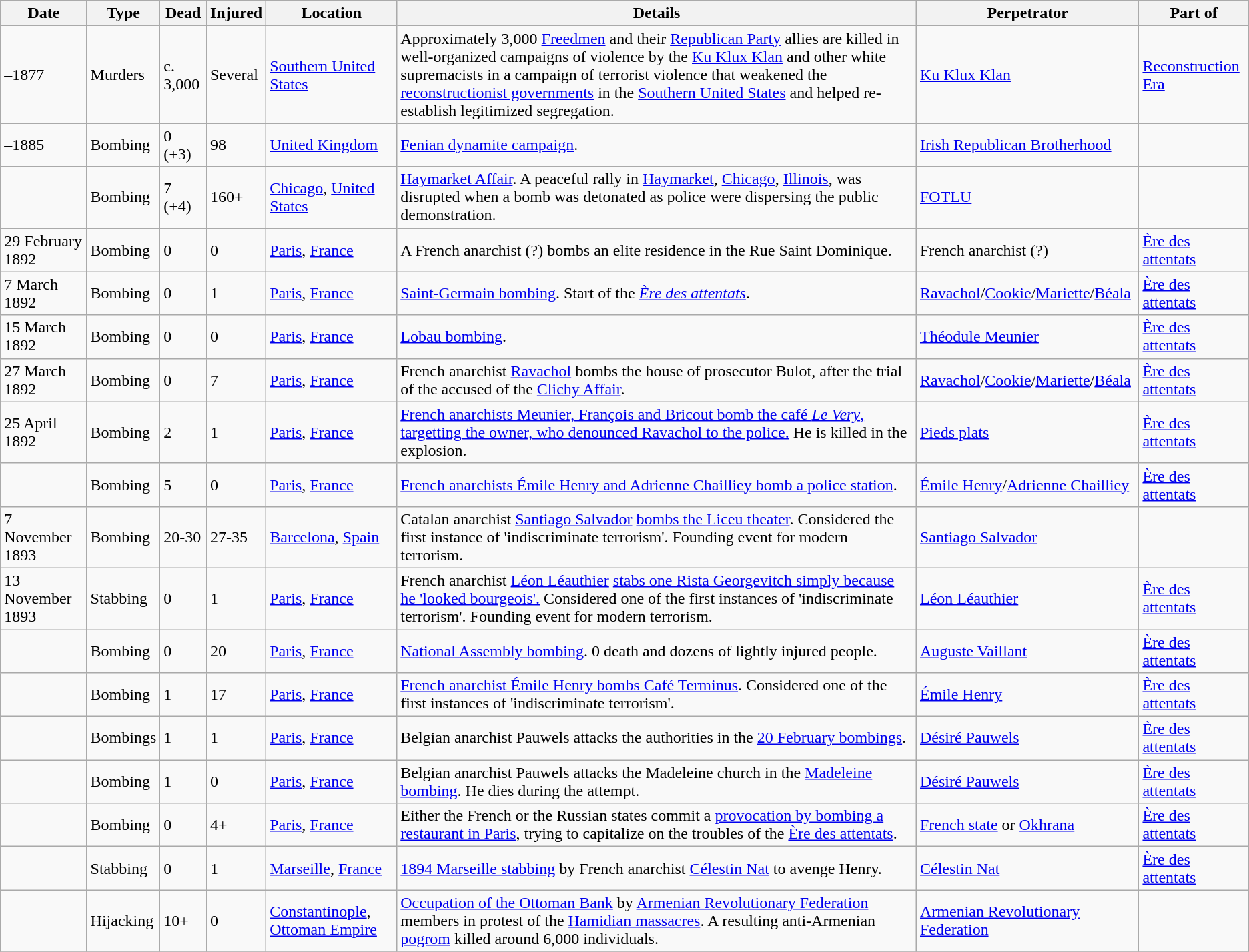<table class="wikitable sortable sticky-header">
<tr>
<th>Date</th>
<th>Type</th>
<th data-sort-type="number">Dead</th>
<th data-sort-type="number">Injured</th>
<th>Location</th>
<th class="unsortable">Details</th>
<th>Perpetrator</th>
<th>Part of<br></th>
</tr>
<tr>
<td>–1877</td>
<td>Murders</td>
<td>c. 3,000</td>
<td>Several</td>
<td> <a href='#'>Southern United States</a></td>
<td>Approximately 3,000 <a href='#'>Freedmen</a> and their <a href='#'>Republican Party</a> allies are killed in well-organized campaigns of violence by the <a href='#'>Ku Klux Klan</a> and other white supremacists in a campaign of terrorist violence that weakened the <a href='#'>reconstructionist governments</a> in the <a href='#'>Southern United States</a> and helped re-establish legitimized segregation.</td>
<td><a href='#'>Ku Klux Klan</a></td>
<td><a href='#'>Reconstruction Era</a></td>
</tr>
<tr>
<td>–1885</td>
<td>Bombing</td>
<td>0 (+3)</td>
<td>98</td>
<td> <a href='#'>United Kingdom</a></td>
<td><a href='#'>Fenian dynamite campaign</a>.</td>
<td><a href='#'>Irish Republican Brotherhood</a></td>
<td></td>
</tr>
<tr>
<td></td>
<td>Bombing</td>
<td>7 (+4)</td>
<td>160+</td>
<td> <a href='#'>Chicago</a>, <a href='#'>United States</a></td>
<td><a href='#'>Haymarket Affair</a>. A peaceful rally in <a href='#'>Haymarket</a>, <a href='#'>Chicago</a>, <a href='#'>Illinois</a>, was disrupted when a bomb was detonated as police were dispersing the public demonstration.</td>
<td><a href='#'>FOTLU</a></td>
<td></td>
</tr>
<tr>
<td>29 February 1892</td>
<td>Bombing</td>
<td>0</td>
<td>0</td>
<td> <a href='#'>Paris</a>, <a href='#'>France</a></td>
<td>A French anarchist (?) bombs an elite residence in the Rue Saint Dominique.</td>
<td>French anarchist (?)</td>
<td><a href='#'>Ère des attentats</a></td>
</tr>
<tr>
<td>7 March 1892</td>
<td>Bombing</td>
<td>0</td>
<td>1</td>
<td> <a href='#'>Paris</a>, <a href='#'>France</a></td>
<td><a href='#'>Saint-Germain bombing</a>. Start of the <em><a href='#'>Ère des attentats</a></em>.</td>
<td><a href='#'>Ravachol</a>/<a href='#'>Cookie</a>/<a href='#'>Mariette</a>/<a href='#'>Béala</a></td>
<td><a href='#'>Ère des attentats</a></td>
</tr>
<tr>
<td>15 March 1892</td>
<td>Bombing</td>
<td>0</td>
<td>0</td>
<td> <a href='#'>Paris</a>, <a href='#'>France</a></td>
<td><a href='#'>Lobau bombing</a>.</td>
<td><a href='#'>Théodule Meunier</a></td>
<td><a href='#'>Ère des attentats</a></td>
</tr>
<tr>
<td>27 March 1892</td>
<td>Bombing</td>
<td>0</td>
<td>7</td>
<td> <a href='#'>Paris</a>, <a href='#'>France</a></td>
<td>French anarchist <a href='#'>Ravachol</a> bombs the house of prosecutor Bulot, after the trial of the accused of the <a href='#'>Clichy Affair</a>.</td>
<td><a href='#'>Ravachol</a>/<a href='#'>Cookie</a>/<a href='#'>Mariette</a>/<a href='#'>Béala</a></td>
<td><a href='#'>Ère des attentats</a></td>
</tr>
<tr>
<td>25 April 1892</td>
<td>Bombing</td>
<td>2</td>
<td>1</td>
<td> <a href='#'>Paris</a>, <a href='#'>France</a></td>
<td><a href='#'>French anarchists Meunier, François and Bricout bomb the café <em>Le Very</em>, targetting the owner, who denounced Ravachol to the police.</a> He is killed in the explosion.</td>
<td><a href='#'>Pieds plats</a></td>
<td><a href='#'>Ère des attentats</a></td>
</tr>
<tr>
<td></td>
<td>Bombing</td>
<td>5</td>
<td>0</td>
<td> <a href='#'>Paris</a>, <a href='#'>France</a></td>
<td><a href='#'>French anarchists Émile Henry and Adrienne Chailliey bomb a police station</a>.</td>
<td><a href='#'>Émile Henry</a>/<a href='#'>Adrienne Chailliey</a></td>
<td><a href='#'>Ère des attentats</a></td>
</tr>
<tr>
<td>7 November 1893</td>
<td>Bombing</td>
<td>20-30</td>
<td>27-35</td>
<td> <a href='#'>Barcelona</a>, <a href='#'>Spain</a></td>
<td>Catalan anarchist <a href='#'>Santiago Salvador</a> <a href='#'>bombs the Liceu theater</a>. Considered the first instance of 'indiscriminate terrorism'. Founding event for modern terrorism.</td>
<td><a href='#'>Santiago Salvador</a></td>
<td></td>
</tr>
<tr>
<td>13 November 1893</td>
<td>Stabbing</td>
<td>0</td>
<td>1</td>
<td> <a href='#'>Paris</a>, <a href='#'>France</a></td>
<td>French anarchist <a href='#'>Léon Léauthier</a> <a href='#'>stabs one Rista Georgevitch simply because he 'looked bourgeois'.</a> Considered one of the first instances of 'indiscriminate terrorism'. Founding event for modern terrorism.</td>
<td><a href='#'>Léon Léauthier</a></td>
<td><a href='#'>Ère des attentats</a></td>
</tr>
<tr>
<td></td>
<td>Bombing</td>
<td>0</td>
<td>20</td>
<td> <a href='#'>Paris</a>, <a href='#'>France</a></td>
<td><a href='#'>National Assembly bombing</a>. 0 death and dozens of lightly injured people.</td>
<td><a href='#'>Auguste Vaillant</a></td>
<td><a href='#'>Ère des attentats</a></td>
</tr>
<tr>
<td></td>
<td>Bombing</td>
<td>1</td>
<td>17</td>
<td> <a href='#'>Paris</a>, <a href='#'>France</a></td>
<td><a href='#'>French anarchist Émile Henry bombs Café Terminus</a>. Considered one of the first instances of 'indiscriminate terrorism'.</td>
<td><a href='#'>Émile Henry</a></td>
<td><a href='#'>Ère des attentats</a></td>
</tr>
<tr>
<td></td>
<td>Bombings</td>
<td>1</td>
<td>1</td>
<td> <a href='#'>Paris</a>, <a href='#'>France</a></td>
<td>Belgian anarchist Pauwels attacks the authorities in the <a href='#'>20 February bombings</a>.</td>
<td><a href='#'>Désiré Pauwels</a></td>
<td><a href='#'>Ère des attentats</a></td>
</tr>
<tr>
<td></td>
<td>Bombing</td>
<td>1</td>
<td>0</td>
<td> <a href='#'>Paris</a>, <a href='#'>France</a></td>
<td>Belgian anarchist Pauwels attacks the Madeleine church in the <a href='#'>Madeleine bombing</a>. He dies during the attempt.</td>
<td><a href='#'>Désiré Pauwels</a></td>
<td><a href='#'>Ère des attentats</a></td>
</tr>
<tr>
<td></td>
<td>Bombing</td>
<td>0</td>
<td>4+</td>
<td> <a href='#'>Paris</a>, <a href='#'>France</a></td>
<td>Either the French or the Russian states commit a <a href='#'>provocation by bombing a restaurant in Paris</a>, trying to capitalize on the troubles of the <a href='#'>Ère des attentats</a>.</td>
<td><a href='#'>French state</a> or <a href='#'>Okhrana</a></td>
<td><a href='#'>Ère des attentats</a></td>
</tr>
<tr>
<td></td>
<td>Stabbing</td>
<td>0</td>
<td>1</td>
<td> <a href='#'>Marseille</a>, <a href='#'>France</a></td>
<td><a href='#'>1894 Marseille stabbing</a> by French anarchist <a href='#'>Célestin Nat</a> to avenge Henry.</td>
<td><a href='#'>Célestin Nat</a></td>
<td><a href='#'>Ère des attentats</a></td>
</tr>
<tr>
<td></td>
<td>Hijacking</td>
<td>10+</td>
<td>0</td>
<td> <a href='#'>Constantinople</a>, <a href='#'>Ottoman Empire</a></td>
<td><a href='#'>Occupation of the Ottoman Bank</a> by <a href='#'>Armenian Revolutionary Federation</a> members in protest of the <a href='#'>Hamidian massacres</a>. A resulting anti-Armenian <a href='#'>pogrom</a> killed around 6,000 individuals.</td>
<td><a href='#'>Armenian Revolutionary Federation</a></td>
<td></td>
</tr>
<tr>
</tr>
</table>
